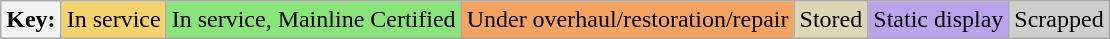<table class="wikitable">
<tr>
<th>Key:</th>
<td bgcolor=#F5D26C>In service</td>
<td bgcolor=#89E579>In service, Mainline Certified</td>
<td bgcolor=#f4a460>Under overhaul/restoration/repair</td>
<td bgcolor=#DED7B6>Stored</td>
<td bgcolor=#B7A4EB>Static display</td>
<td bgcolor=#cecece>Scrapped</td>
</tr>
</table>
